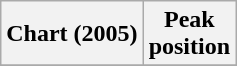<table class="wikitable sortable">
<tr>
<th scope="col">Chart (2005)</th>
<th scope="col">Peak<br>position</th>
</tr>
<tr>
</tr>
</table>
